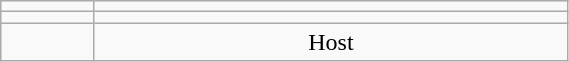<table class="wikitable" width=30%>
<tr align=center>
<td></td>
<td></td>
</tr>
<tr align=center>
<td></td>
<td></td>
</tr>
<tr align=center>
<td></td>
<td>Host</td>
</tr>
</table>
